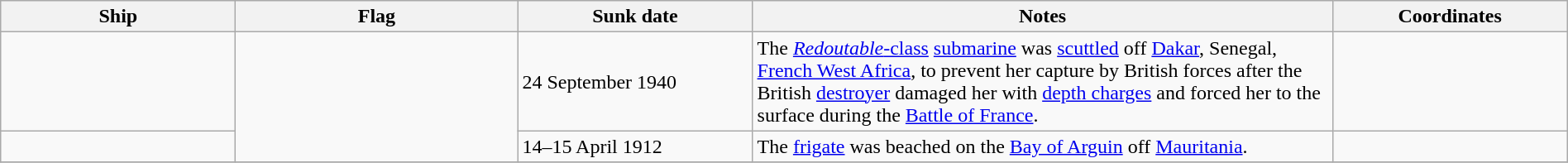<table class="wikitable sortable" style="width:100%" |>
<tr>
<th style="width:15%">Ship</th>
<th style="width:18%">Flag</th>
<th style="width:15%">Sunk date</th>
<th style="width:37%">Notes</th>
<th style="width:15%">Coordinates</th>
</tr>
<tr>
<td></td>
<td rowspan="2"></td>
<td>24 September 1940</td>
<td>The <a href='#'><em>Redoutable</em>-class</a> <a href='#'>submarine</a> was <a href='#'>scuttled</a> off <a href='#'>Dakar</a>, Senegal, <a href='#'>French West Africa</a>, to prevent her capture by British forces after the British <a href='#'>destroyer</a>  damaged her with <a href='#'>depth charges</a> and forced her to the surface during the <a href='#'>Battle of France</a>.</td>
<td></td>
</tr>
<tr>
<td></td>
<td>14–15 April 1912</td>
<td>The <a href='#'>frigate</a> was beached on the <a href='#'>Bay of Arguin</a> off <a href='#'>Mauritania</a>.</td>
<td></td>
</tr>
<tr>
</tr>
</table>
